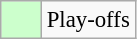<table class="wikitable" style="font-size: 95%">
<tr>
<td bgcolor="#ccffcc" width="20"> </td>
<td>Play-offs</td>
</tr>
</table>
